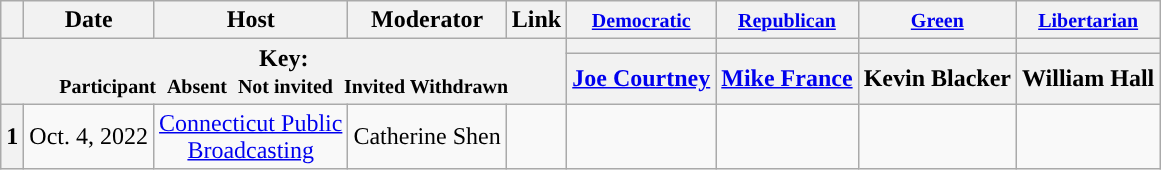<table class="wikitable" style="text-align:center;">
<tr>
<th scope="col"></th>
<th scope="col">Date</th>
<th scope="col">Host</th>
<th scope="col">Moderator</th>
<th scope="col">Link</th>
<th scope="col"><small><a href='#'>Democratic</a></small></th>
<th scope="col"><small><a href='#'>Republican</a></small></th>
<th scope="col"><small><a href='#'>Green</a></small></th>
<th scope="col"><small><a href='#'>Libertarian</a></small></th>
</tr>
<tr>
<th colspan="5" rowspan="2">Key:<br> <small>Participant </small>  <small>Absent </small>  <small>Not invited </small>  <small>Invited  Withdrawn</small></th>
<th scope="col" style="background:"></th>
<th scope="col" style="background:"></th>
<th scope="col" style="background:"></th>
<th scope="col" style="background:"></th>
</tr>
<tr>
<th scope="col"><a href='#'>Joe Courtney</a></th>
<th scope="col"><a href='#'>Mike France</a></th>
<th scope="col">Kevin Blacker</th>
<th scope="col">William Hall</th>
</tr>
<tr>
<th>1</th>
<td style="white-space:nowrap;">Oct. 4, 2022</td>
<td style="white-space:nowrap;"><a href='#'>Connecticut Public</a><br><a href='#'>Broadcasting</a></td>
<td style="white-space:nowrap;">Catherine Shen</td>
<td style="white-space:nowrap;"></td>
<td></td>
<td></td>
<td></td>
<td></td>
</tr>
</table>
